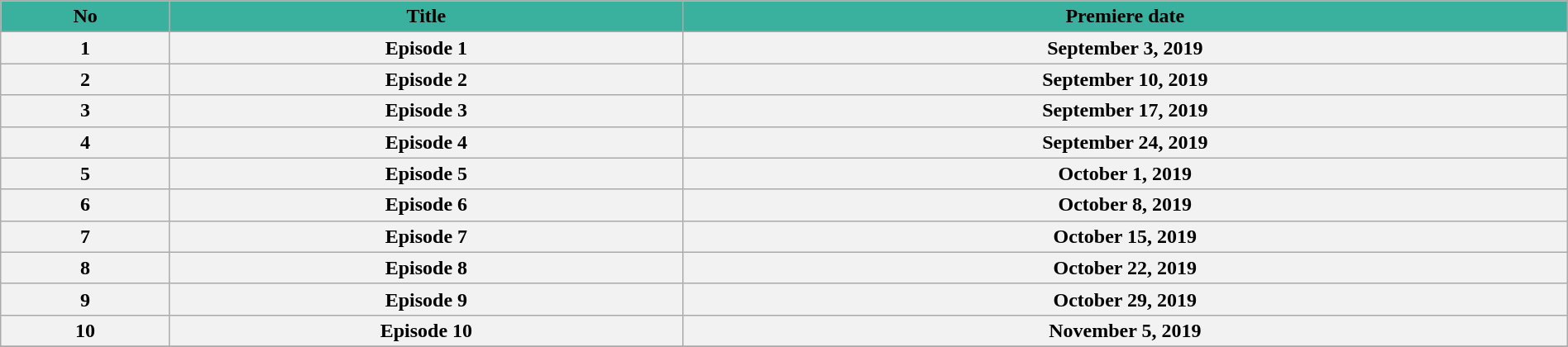<table class="wikitable" style="width:100%; margin:auto">
<tr>
<th style="background: #3AB09E; color: #000;">No</th>
<th style="background: #3AB09E; color: #000;">Title</th>
<th style="background: #3AB09E; color: #000;">Premiere date</th>
</tr>
<tr>
<th>1</th>
<th>Episode 1</th>
<th>September 3, 2019</th>
</tr>
<tr>
<th>2</th>
<th>Episode 2</th>
<th>September 10, 2019</th>
</tr>
<tr>
<th>3</th>
<th>Episode 3</th>
<th>September 17, 2019</th>
</tr>
<tr>
<th>4</th>
<th>Episode 4</th>
<th>September 24, 2019</th>
</tr>
<tr>
<th>5</th>
<th>Episode 5</th>
<th>October 1, 2019</th>
</tr>
<tr>
<th>6</th>
<th>Episode 6</th>
<th>October 8, 2019</th>
</tr>
<tr>
<th>7</th>
<th>Episode 7</th>
<th>October 15, 2019</th>
</tr>
<tr>
<th>8</th>
<th>Episode 8</th>
<th>October 22, 2019</th>
</tr>
<tr>
<th>9</th>
<th>Episode 9</th>
<th>October 29, 2019</th>
</tr>
<tr>
<th>10</th>
<th>Episode 10</th>
<th>November 5, 2019</th>
</tr>
<tr>
</tr>
</table>
